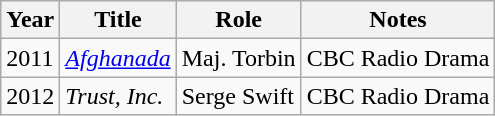<table class="wikitable">
<tr>
<th>Year</th>
<th>Title</th>
<th>Role</th>
<th>Notes</th>
</tr>
<tr>
<td>2011</td>
<td><em><a href='#'>Afghanada</a></em></td>
<td>Maj. Torbin</td>
<td>CBC Radio Drama</td>
</tr>
<tr>
<td>2012</td>
<td><em>Trust, Inc.</em></td>
<td>Serge Swift</td>
<td>CBC Radio Drama</td>
</tr>
</table>
